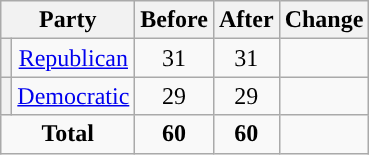<table class="wikitable" style="text-align:center;">
<tr>
<th colspan=2>Party</th>
<th>Before</th>
<th>After</th>
<th>Change</th>
</tr>
<tr>
<th style="background-color:"></th>
<td><a href='#'>Republican</a></td>
<td>31</td>
<td>31</td>
<td></td>
</tr>
<tr>
<th style="background-color:"></th>
<td><a href='#'>Democratic</a></td>
<td>29</td>
<td>29</td>
<td></td>
</tr>
<tr>
<td colspan=2><strong>Total</strong></td>
<td><strong>60</strong></td>
<td><strong>60</strong></td>
<td></td>
</tr>
</table>
